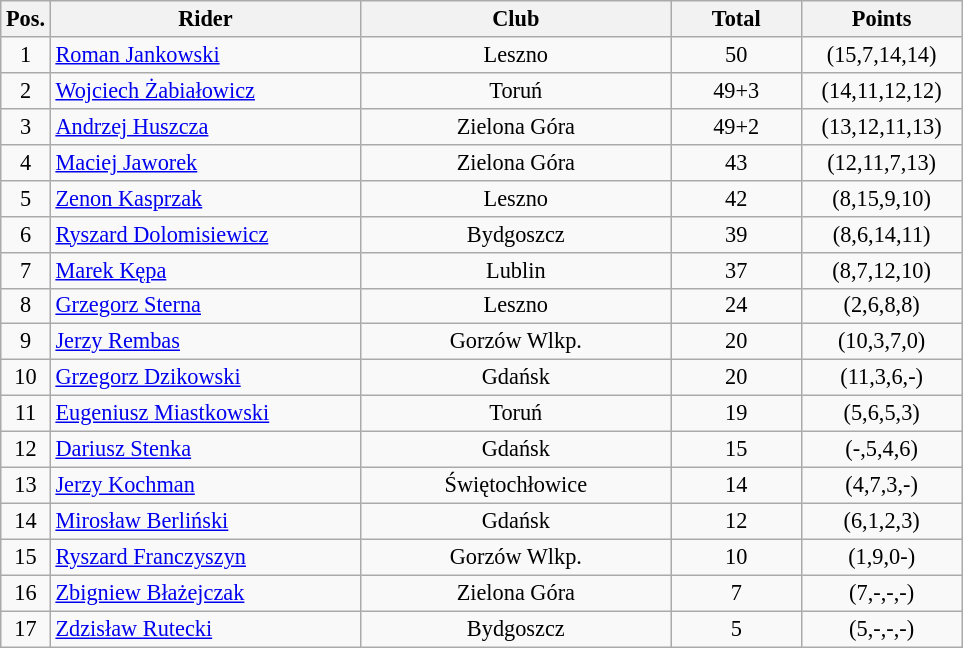<table class=wikitable style="font-size:93%;">
<tr>
<th width=25px>Pos.</th>
<th width=200px>Rider</th>
<th width=200px>Club</th>
<th width=80px>Total</th>
<th width=100px>Points</th>
</tr>
<tr align=center>
<td>1</td>
<td align=left><a href='#'>Roman Jankowski</a></td>
<td>Leszno</td>
<td>50</td>
<td>(15,7,14,14)</td>
</tr>
<tr align=center>
<td>2</td>
<td align=left><a href='#'>Wojciech Żabiałowicz</a></td>
<td>Toruń</td>
<td>49+3</td>
<td>(14,11,12,12)</td>
</tr>
<tr align=center>
<td>3</td>
<td align=left><a href='#'>Andrzej Huszcza</a></td>
<td>Zielona Góra</td>
<td>49+2</td>
<td>(13,12,11,13)</td>
</tr>
<tr align=center>
<td>4</td>
<td align=left><a href='#'>Maciej Jaworek</a></td>
<td>Zielona Góra</td>
<td>43</td>
<td>(12,11,7,13)</td>
</tr>
<tr align=center>
<td>5</td>
<td align=left><a href='#'>Zenon Kasprzak</a></td>
<td>Leszno</td>
<td>42</td>
<td>(8,15,9,10)</td>
</tr>
<tr align=center>
<td>6</td>
<td align=left><a href='#'>Ryszard Dolomisiewicz</a></td>
<td>Bydgoszcz</td>
<td>39</td>
<td>(8,6,14,11)</td>
</tr>
<tr align=center>
<td>7</td>
<td align=left><a href='#'>Marek Kępa</a></td>
<td>Lublin</td>
<td>37</td>
<td>(8,7,12,10)</td>
</tr>
<tr align=center>
<td>8</td>
<td align=left><a href='#'>Grzegorz Sterna</a></td>
<td>Leszno</td>
<td>24</td>
<td>(2,6,8,8)</td>
</tr>
<tr align=center>
<td>9</td>
<td align=left><a href='#'>Jerzy Rembas</a></td>
<td>Gorzów Wlkp.</td>
<td>20</td>
<td>(10,3,7,0)</td>
</tr>
<tr align=center>
<td>10</td>
<td align=left><a href='#'>Grzegorz Dzikowski</a></td>
<td>Gdańsk</td>
<td>20</td>
<td>(11,3,6,-)</td>
</tr>
<tr align=center>
<td>11</td>
<td align=left><a href='#'>Eugeniusz Miastkowski</a></td>
<td>Toruń</td>
<td>19</td>
<td>(5,6,5,3)</td>
</tr>
<tr align=center>
<td>12</td>
<td align=left><a href='#'>Dariusz Stenka</a></td>
<td>Gdańsk</td>
<td>15</td>
<td>(-,5,4,6)</td>
</tr>
<tr align=center>
<td>13</td>
<td align=left><a href='#'>Jerzy Kochman</a></td>
<td>Świętochłowice</td>
<td>14</td>
<td>(4,7,3,-)</td>
</tr>
<tr align=center>
<td>14</td>
<td align=left><a href='#'>Mirosław Berliński</a></td>
<td>Gdańsk</td>
<td>12</td>
<td>(6,1,2,3)</td>
</tr>
<tr align=center>
<td>15</td>
<td align=left><a href='#'>Ryszard Franczyszyn</a></td>
<td>Gorzów Wlkp.</td>
<td>10</td>
<td>(1,9,0-)</td>
</tr>
<tr align=center>
<td>16</td>
<td align=left><a href='#'>Zbigniew Błażejczak</a></td>
<td>Zielona Góra</td>
<td>7</td>
<td>(7,-,-,-)</td>
</tr>
<tr align=center>
<td>17</td>
<td align=left><a href='#'>Zdzisław Rutecki</a></td>
<td>Bydgoszcz</td>
<td>5</td>
<td>(5,-,-,-)</td>
</tr>
</table>
